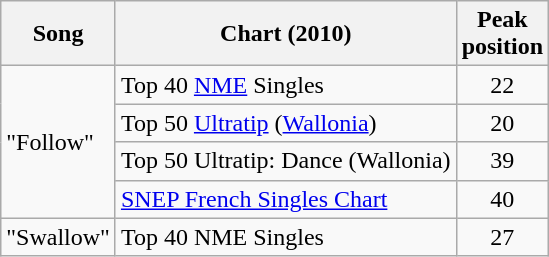<table class="wikitable sortable">
<tr>
<th>Song</th>
<th>Chart (2010)</th>
<th>Peak<br>position</th>
</tr>
<tr>
<td rowspan="4">"Follow"</td>
<td>Top 40 <a href='#'>NME</a> Singles</td>
<td align="center">22</td>
</tr>
<tr>
<td>Top 50 <a href='#'>Ultratip</a> (<a href='#'>Wallonia</a>)</td>
<td align="center">20</td>
</tr>
<tr>
<td>Top 50 Ultratip: Dance (Wallonia)</td>
<td align="center">39</td>
</tr>
<tr>
<td><a href='#'>SNEP French Singles Chart</a></td>
<td align="center">40</td>
</tr>
<tr>
<td>"Swallow"</td>
<td>Top 40 NME Singles</td>
<td align="center">27</td>
</tr>
</table>
